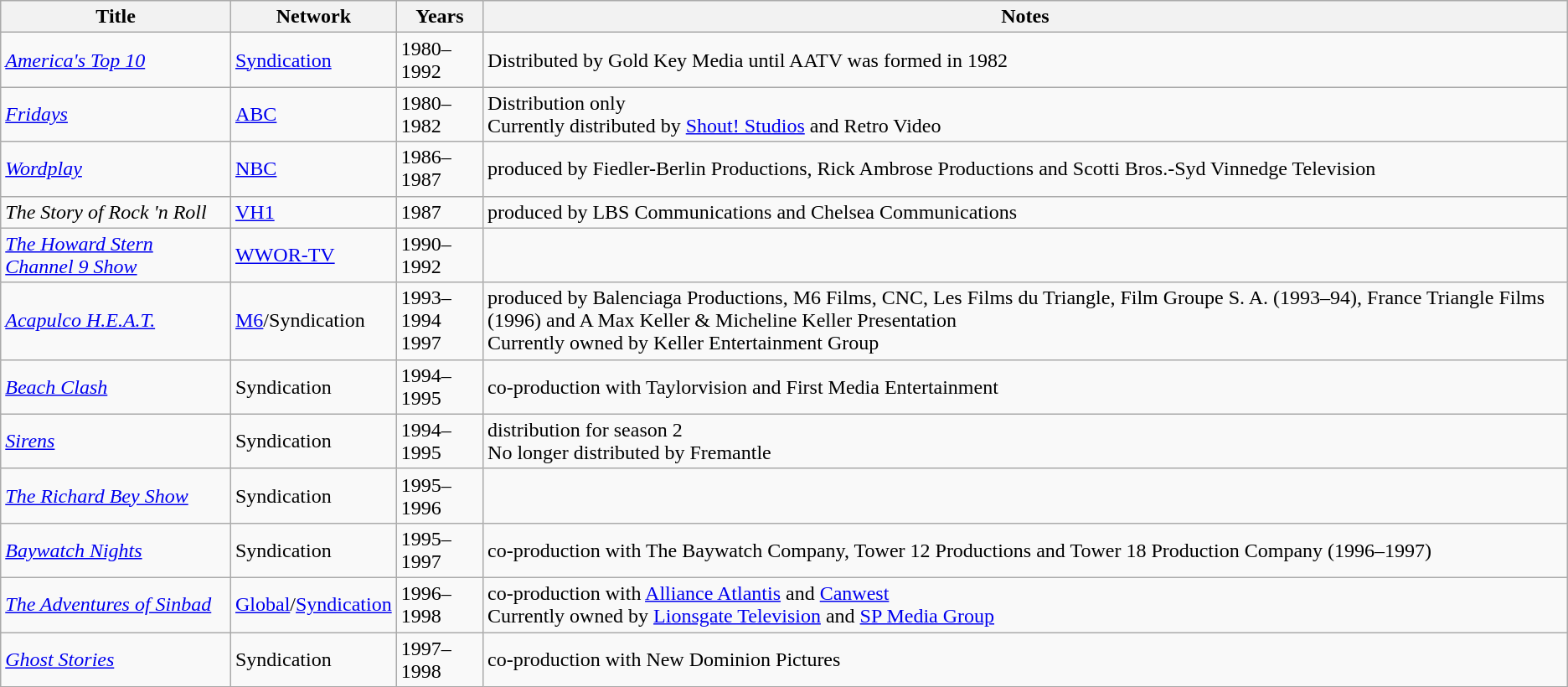<table class="wikitable sortable">
<tr>
<th>Title</th>
<th>Network</th>
<th>Years</th>
<th>Notes</th>
</tr>
<tr>
<td><em><a href='#'>America's Top 10</a></em></td>
<td><a href='#'>Syndication</a></td>
<td>1980–1992</td>
<td>Distributed by Gold Key Media until AATV was formed in 1982</td>
</tr>
<tr>
<td><em><a href='#'>Fridays</a></em></td>
<td><a href='#'>ABC</a></td>
<td>1980–1982</td>
<td>Distribution only<br>Currently distributed by <a href='#'>Shout! Studios</a> and Retro Video</td>
</tr>
<tr>
<td><em><a href='#'>Wordplay</a></em></td>
<td><a href='#'>NBC</a></td>
<td>1986–1987</td>
<td>produced by Fiedler-Berlin Productions, Rick Ambrose Productions and Scotti Bros.-Syd Vinnedge Television</td>
</tr>
<tr>
<td><em>The Story of Rock 'n Roll</em></td>
<td><a href='#'>VH1</a></td>
<td>1987</td>
<td>produced by LBS Communications and Chelsea Communications</td>
</tr>
<tr>
<td><em><a href='#'>The Howard Stern Channel 9 Show</a></em></td>
<td><a href='#'>WWOR-TV</a></td>
<td>1990–1992</td>
<td></td>
</tr>
<tr>
<td><em><a href='#'>Acapulco H.E.A.T.</a></em></td>
<td><a href='#'>M6</a>/Syndication</td>
<td>1993–1994<br>1997</td>
<td>produced by Balenciaga Productions, M6 Films, CNC, Les Films du Triangle, Film Groupe S. A. (1993–94), France Triangle Films (1996) and A Max Keller & Micheline Keller Presentation<br>Currently owned by Keller Entertainment Group</td>
</tr>
<tr>
<td><em><a href='#'>Beach Clash</a></em></td>
<td>Syndication</td>
<td>1994–1995</td>
<td>co-production with Taylorvision and First Media Entertainment</td>
</tr>
<tr>
<td><em><a href='#'>Sirens</a></em></td>
<td>Syndication</td>
<td>1994–1995</td>
<td>distribution for season 2<br>No longer distributed by Fremantle</td>
</tr>
<tr>
<td><em><a href='#'>The Richard Bey Show</a></em></td>
<td>Syndication</td>
<td>1995–1996</td>
<td></td>
</tr>
<tr>
<td><em><a href='#'>Baywatch Nights</a></em></td>
<td>Syndication</td>
<td>1995–1997</td>
<td>co-production with The Baywatch Company, Tower 12 Productions and Tower 18 Production Company (1996–1997)</td>
</tr>
<tr>
<td><em><a href='#'>The Adventures of Sinbad</a></em></td>
<td><a href='#'>Global</a>/<a href='#'>Syndication</a></td>
<td>1996–1998</td>
<td>co-production with <a href='#'>Alliance Atlantis</a> and <a href='#'>Canwest</a><br>Currently owned by <a href='#'>Lionsgate Television</a> and <a href='#'>SP Media Group</a></td>
</tr>
<tr>
<td><em><a href='#'>Ghost Stories</a></em></td>
<td>Syndication</td>
<td>1997–1998</td>
<td>co-production with New Dominion Pictures</td>
</tr>
</table>
